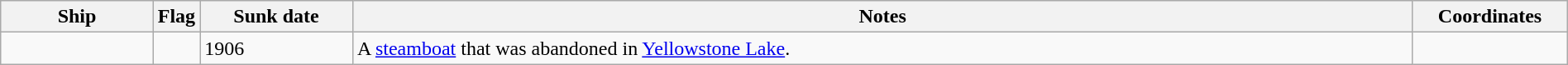<table class=wikitable | style = "width:100%">
<tr>
<th style="width:10%">Ship</th>
<th>Flag</th>
<th style="width:10%">Sunk date</th>
<th style="width:70%">Notes</th>
<th style="width:10%">Coordinates</th>
</tr>
<tr>
<td></td>
<td></td>
<td>1906</td>
<td>A <a href='#'>steamboat</a> that was abandoned in <a href='#'>Yellowstone Lake</a>.</td>
<td></td>
</tr>
</table>
